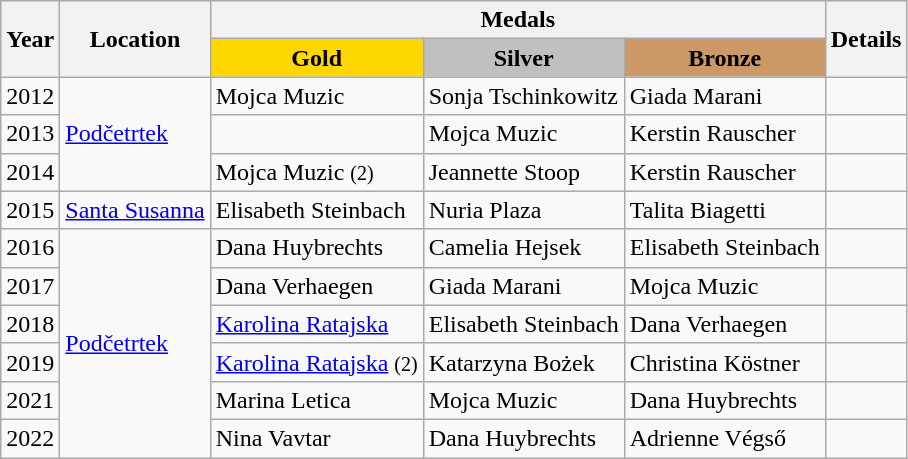<table class="wikitable">
<tr>
<th rowspan="2">Year</th>
<th rowspan="2">Location</th>
<th colspan="3">Medals</th>
<th rowspan="2">Details</th>
</tr>
<tr style="text-align:center;">
<td bgcolor="gold"><strong>Gold</strong></td>
<td bgcolor="silver"><strong>Silver</strong></td>
<td bgcolor="cc9966"><strong>Bronze</strong></td>
</tr>
<tr>
<td>2012</td>
<td rowspan="3"> <a href='#'>Podčetrtek</a></td>
<td> Mojca Muzic</td>
<td> Sonja Tschinkowitz</td>
<td> Giada Marani</td>
<td></td>
</tr>
<tr>
<td>2013</td>
<td></td>
<td> Mojca Muzic</td>
<td> Kerstin Rauscher</td>
<td></td>
</tr>
<tr>
<td>2014</td>
<td> Mojca Muzic <small>(2)</small></td>
<td> Jeannette Stoop</td>
<td> Kerstin Rauscher</td>
<td></td>
</tr>
<tr>
<td>2015</td>
<td> <a href='#'>Santa Susanna</a></td>
<td> Elisabeth Steinbach</td>
<td> Nuria Plaza</td>
<td> Talita Biagetti</td>
<td></td>
</tr>
<tr>
<td>2016</td>
<td rowspan="6"> <a href='#'>Podčetrtek</a></td>
<td> Dana Huybrechts</td>
<td> Camelia Hejsek</td>
<td> Elisabeth Steinbach</td>
<td></td>
</tr>
<tr>
<td>2017</td>
<td> Dana Verhaegen</td>
<td> Giada Marani</td>
<td> Mojca Muzic</td>
<td></td>
</tr>
<tr>
<td>2018</td>
<td> <a href='#'>Karolina Ratajska</a></td>
<td> Elisabeth Steinbach</td>
<td> Dana Verhaegen</td>
<td></td>
</tr>
<tr>
<td>2019</td>
<td> <a href='#'>Karolina Ratajska</a> <small>(2)</small></td>
<td> Katarzyna Bożek</td>
<td> Christina Köstner</td>
<td></td>
</tr>
<tr>
<td>2021</td>
<td> Marina Letica</td>
<td> Mojca Muzic</td>
<td> Dana Huybrechts</td>
<td></td>
</tr>
<tr>
<td>2022</td>
<td> Nina Vavtar</td>
<td> Dana Huybrechts</td>
<td> Adrienne Végső</td>
<td></td>
</tr>
</table>
